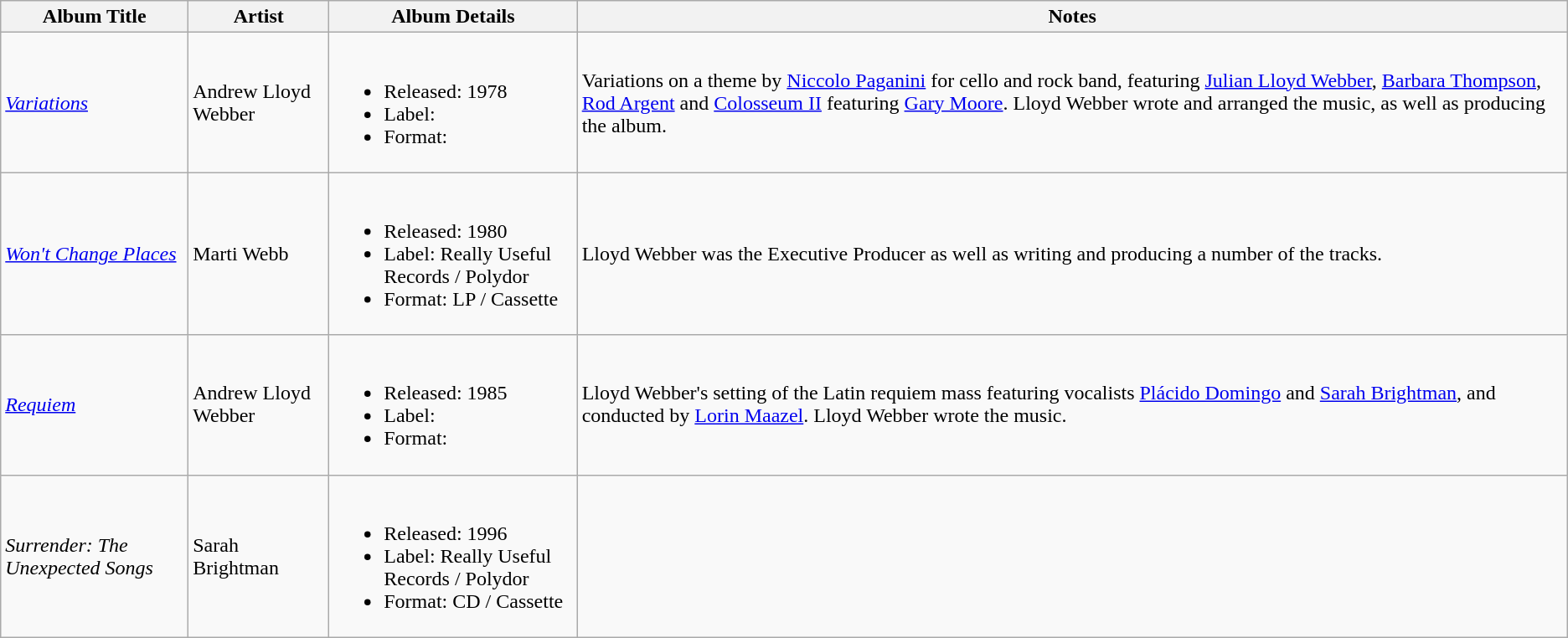<table class="wikitable">
<tr>
<th>Album Title</th>
<th>Artist</th>
<th>Album Details</th>
<th>Notes</th>
</tr>
<tr>
<td><em><a href='#'>Variations</a></em></td>
<td>Andrew Lloyd Webber</td>
<td><br><ul><li>Released: 1978</li><li>Label:</li><li>Format:</li></ul></td>
<td>Variations on a theme by <a href='#'>Niccolo Paganini</a> for cello and rock band, featuring <a href='#'>Julian Lloyd Webber</a>, <a href='#'>Barbara Thompson</a>,  <a href='#'>Rod Argent</a> and <a href='#'>Colosseum II</a> featuring <a href='#'>Gary Moore</a>. Lloyd Webber wrote and arranged the music, as well as producing the album.</td>
</tr>
<tr>
<td><em><a href='#'>Won't Change Places</a></em></td>
<td>Marti Webb</td>
<td><br><ul><li>Released: 1980</li><li>Label: Really Useful Records / Polydor</li><li>Format: LP / Cassette</li></ul></td>
<td>Lloyd Webber was the Executive Producer as well as writing and producing a number of the tracks.</td>
</tr>
<tr>
<td><em><a href='#'>Requiem</a></em></td>
<td>Andrew Lloyd Webber</td>
<td><br><ul><li>Released: 1985</li><li>Label:</li><li>Format:</li></ul></td>
<td>Lloyd Webber's setting of the Latin requiem mass featuring vocalists <a href='#'>Plácido Domingo</a> and <a href='#'>Sarah Brightman</a>, and conducted by <a href='#'>Lorin Maazel</a>. Lloyd Webber wrote the music.</td>
</tr>
<tr>
<td><em>Surrender: The Unexpected Songs</em></td>
<td>Sarah Brightman</td>
<td><br><ul><li>Released: 1996</li><li>Label: Really Useful Records / Polydor</li><li>Format: CD / Cassette</li></ul></td>
<td></td>
</tr>
</table>
